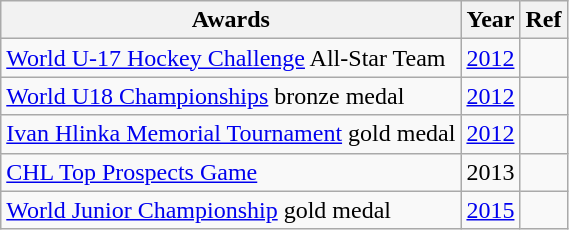<table class="wikitable">
<tr>
<th>Awards</th>
<th>Year</th>
<th>Ref</th>
</tr>
<tr>
<td><a href='#'>World U-17 Hockey Challenge</a> All-Star Team</td>
<td><a href='#'>2012</a></td>
<td></td>
</tr>
<tr>
<td><a href='#'>World U18 Championships</a> bronze medal</td>
<td><a href='#'>2012</a></td>
<td></td>
</tr>
<tr>
<td><a href='#'>Ivan Hlinka Memorial Tournament</a> gold medal</td>
<td><a href='#'>2012</a></td>
<td></td>
</tr>
<tr>
<td><a href='#'>CHL Top Prospects Game</a></td>
<td>2013</td>
<td></td>
</tr>
<tr>
<td><a href='#'>World Junior Championship</a> gold medal</td>
<td><a href='#'>2015</a></td>
<td></td>
</tr>
</table>
